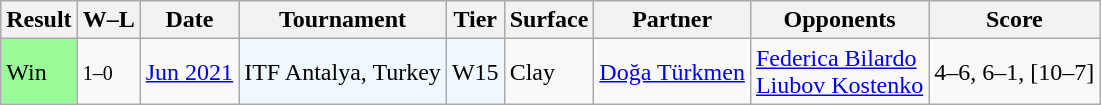<table class="sortable wikitable">
<tr>
<th>Result</th>
<th class="unsortable">W–L</th>
<th>Date</th>
<th>Tournament</th>
<th>Tier</th>
<th>Surface</th>
<th>Partner</th>
<th>Opponents</th>
<th class="unsortable">Score</th>
</tr>
<tr>
<td style="background:#98fb98;">Win</td>
<td><small>1–0</small></td>
<td><a href='#'>Jun 2021</a></td>
<td style="background:#f0f8ff;">ITF Antalya, Turkey</td>
<td style="background:#f0f8ff;">W15</td>
<td>Clay</td>
<td> <a href='#'>Doğa Türkmen</a></td>
<td> <a href='#'>Federica Bilardo</a> <br>  <a href='#'>Liubov Kostenko</a></td>
<td>4–6, 6–1, [10–7]</td>
</tr>
</table>
